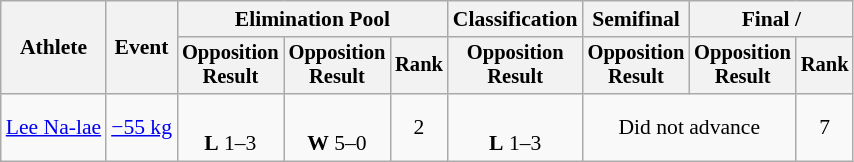<table class="wikitable" style="font-size:90%">
<tr>
<th rowspan="2">Athlete</th>
<th rowspan="2">Event</th>
<th colspan=3>Elimination Pool</th>
<th>Classification</th>
<th>Semifinal</th>
<th colspan=2>Final / </th>
</tr>
<tr style="font-size: 95%">
<th>Opposition<br>Result</th>
<th>Opposition<br>Result</th>
<th>Rank</th>
<th>Opposition<br>Result</th>
<th>Opposition<br>Result</th>
<th>Opposition<br>Result</th>
<th>Rank</th>
</tr>
<tr align=center>
<td align=left><a href='#'>Lee Na-lae</a></td>
<td align=left><a href='#'>−55 kg</a></td>
<td><br><strong>L</strong> 1–3 <sup></sup></td>
<td><br><strong>W</strong> 5–0 <sup></sup></td>
<td>2</td>
<td><br><strong>L</strong> 1–3 <sup></sup></td>
<td colspan=2>Did not advance</td>
<td>7</td>
</tr>
</table>
